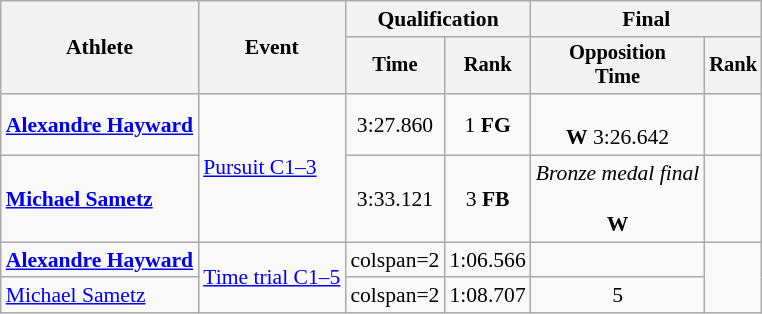<table class=wikitable style="font-size:90%">
<tr>
<th rowspan="2">Athlete</th>
<th rowspan="2">Event</th>
<th colspan="2">Qualification</th>
<th colspan="2">Final</th>
</tr>
<tr style="font-size:95%">
<th>Time</th>
<th>Rank</th>
<th>Opposition<br>Time</th>
<th>Rank</th>
</tr>
<tr align=center>
<td align=left><strong><a href='#'>Alexandre Hayward</a></strong></td>
<td align=left rowspan=2><a href='#'>Pursuit C1–3</a></td>
<td>3:27.860</td>
<td>1 <strong>FG</strong></td>
<td><br><strong>W</strong> 3:26.642</td>
<td></td>
</tr>
<tr align=center>
<td align=left><strong><a href='#'>Michael Sametz</a></strong></td>
<td>3:33.121</td>
<td>3 <strong>FB</strong></td>
<td><em>Bronze medal final</em><br><br><strong>W</strong> </td>
<td></td>
</tr>
<tr align=center>
<td align=left><strong><a href='#'>Alexandre Hayward</a></strong></td>
<td align=left rowspan=2><a href='#'>Time trial C1–5</a></td>
<td>colspan=2 </td>
<td>1:06.566</td>
<td></td>
</tr>
<tr align=center>
<td align=left><a href='#'>Michael Sametz</a></td>
<td>colspan=2 </td>
<td>1:08.707</td>
<td>5</td>
</tr>
</table>
